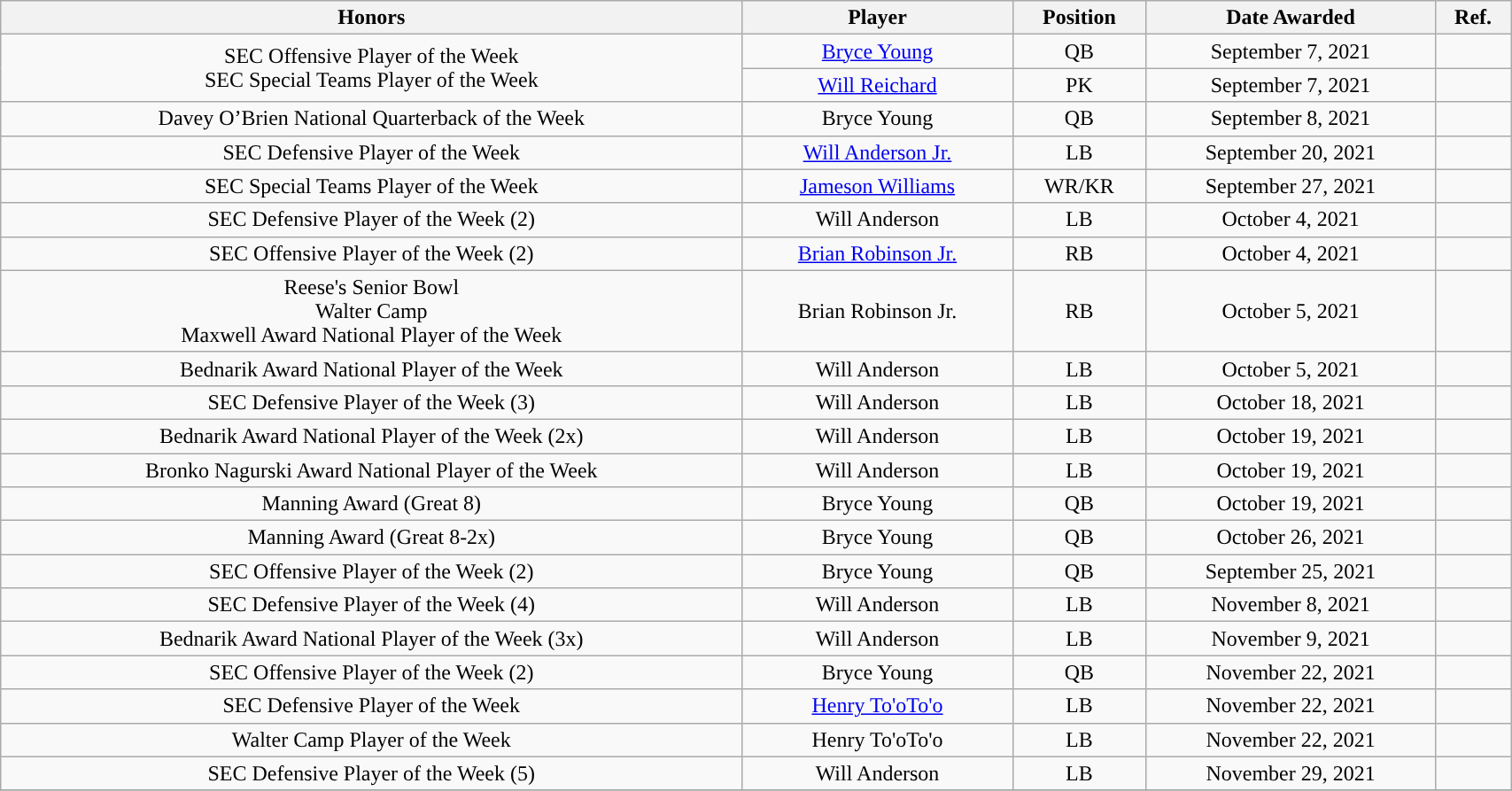<table class="wikitable" style="width: 90%;text-align: center;">
<tr>
<th>Honors</th>
<th>Player</th>
<th>Position</th>
<th>Date Awarded</th>
<th>Ref.</th>
</tr>
<tr align="center">
<td rowspan="2">SEC Offensive Player of the Week <br> SEC Special Teams Player of the Week</td>
<td><a href='#'>Bryce Young</a></td>
<td>QB</td>
<td>September 7, 2021</td>
<td></td>
</tr>
<tr>
<td><a href='#'>Will Reichard</a></td>
<td>PK</td>
<td>September 7, 2021</td>
<td></td>
</tr>
<tr>
<td>Davey O’Brien National Quarterback of the Week</td>
<td>Bryce Young</td>
<td>QB</td>
<td>September 8, 2021</td>
<td></td>
</tr>
<tr>
<td>SEC Defensive Player of the Week</td>
<td><a href='#'>Will Anderson Jr.</a></td>
<td>LB</td>
<td>September 20, 2021</td>
<td></td>
</tr>
<tr>
<td>SEC Special Teams Player of the Week</td>
<td><a href='#'>Jameson Williams</a></td>
<td>WR/KR</td>
<td>September 27, 2021</td>
<td></td>
</tr>
<tr>
<td>SEC Defensive Player of the Week (2)</td>
<td>Will Anderson</td>
<td>LB</td>
<td>October 4, 2021</td>
<td></td>
</tr>
<tr>
<td>SEC Offensive Player of the Week (2)</td>
<td><a href='#'>Brian Robinson Jr.</a></td>
<td>RB</td>
<td>October 4, 2021</td>
<td></td>
</tr>
<tr>
<td>Reese's Senior Bowl <br> Walter Camp <br> Maxwell Award National Player of the Week</td>
<td>Brian Robinson Jr.</td>
<td>RB</td>
<td>October 5, 2021</td>
<td></td>
</tr>
<tr>
<td>Bednarik Award National Player of the Week</td>
<td>Will Anderson</td>
<td>LB</td>
<td>October 5, 2021</td>
<td></td>
</tr>
<tr>
<td>SEC Defensive Player of the Week (3)</td>
<td>Will Anderson</td>
<td>LB</td>
<td>October 18, 2021</td>
<td></td>
</tr>
<tr>
<td>Bednarik Award National Player of the Week (2x)</td>
<td>Will Anderson</td>
<td>LB</td>
<td>October 19, 2021</td>
<td></td>
</tr>
<tr>
<td>Bronko Nagurski Award National Player of the Week</td>
<td>Will Anderson</td>
<td>LB</td>
<td>October 19, 2021</td>
<td></td>
</tr>
<tr>
<td>Manning Award (Great 8)</td>
<td>Bryce Young</td>
<td>QB</td>
<td>October 19, 2021</td>
<td></td>
</tr>
<tr>
<td>Manning Award (Great 8-2x)</td>
<td>Bryce Young</td>
<td>QB</td>
<td>October 26, 2021</td>
<td></td>
</tr>
<tr>
<td>SEC Offensive Player of the Week (2)</td>
<td>Bryce Young</td>
<td>QB</td>
<td>September 25, 2021</td>
<td></td>
</tr>
<tr>
<td>SEC Defensive Player of the Week (4)</td>
<td>Will Anderson</td>
<td>LB</td>
<td>November 8, 2021</td>
<td></td>
</tr>
<tr>
<td>Bednarik Award National Player of the Week (3x)</td>
<td>Will Anderson</td>
<td>LB</td>
<td>November 9, 2021</td>
<td></td>
</tr>
<tr>
<td>SEC Offensive Player of the Week (2)</td>
<td>Bryce Young</td>
<td>QB</td>
<td>November 22, 2021</td>
<td></td>
</tr>
<tr>
<td>SEC Defensive Player of the Week</td>
<td><a href='#'>Henry To'oTo'o</a></td>
<td>LB</td>
<td>November 22, 2021</td>
<td></td>
</tr>
<tr>
<td>Walter Camp Player of the Week</td>
<td>Henry To'oTo'o</td>
<td>LB</td>
<td>November 22, 2021</td>
<td></td>
</tr>
<tr>
<td>SEC Defensive Player of the Week (5)</td>
<td>Will Anderson</td>
<td>LB</td>
<td>November 29, 2021</td>
<td></td>
</tr>
<tr>
</tr>
</table>
